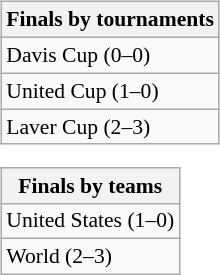<table>
<tr valign=top>
<td><br><table class=wikitable style=font-size:90%>
<tr>
<th>Finals by tournaments</th>
</tr>
<tr>
<td>Davis Cup (0–0)</td>
</tr>
<tr>
<td>United Cup (1–0)</td>
</tr>
<tr>
<td>Laver Cup (2–3)</td>
</tr>
</table>
<table class=wikitable style=font-size:90%>
<tr>
<th>Finals by teams</th>
</tr>
<tr>
<td>United States (1–0)</td>
</tr>
<tr>
<td>World (2–3)</td>
</tr>
</table>
</td>
</tr>
</table>
